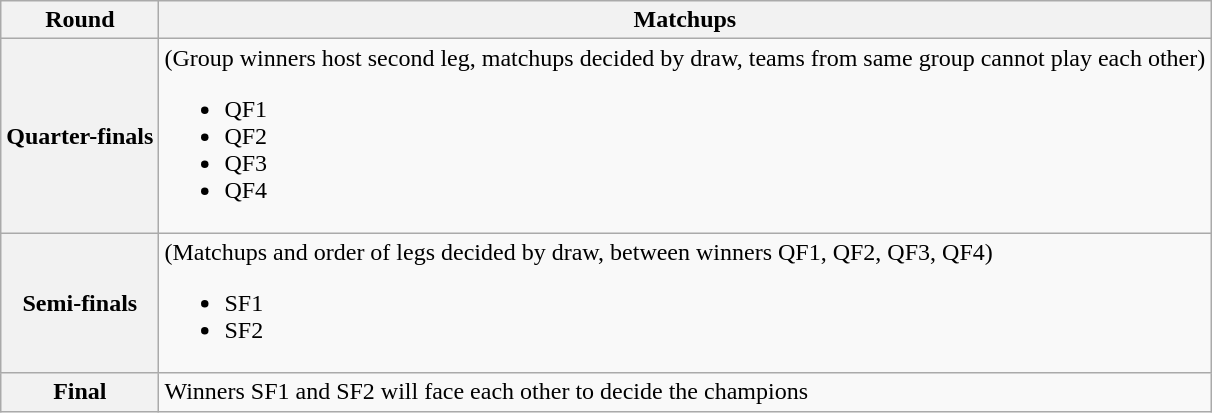<table class=wikitable>
<tr>
<th>Round</th>
<th>Matchups</th>
</tr>
<tr>
<th>Quarter-finals</th>
<td>(Group winners host second leg, matchups decided by draw, teams from same group cannot play each other)<br><ul><li>QF1</li><li>QF2</li><li>QF3</li><li>QF4</li></ul></td>
</tr>
<tr>
<th>Semi-finals</th>
<td>(Matchups and order of legs decided by draw, between winners QF1, QF2, QF3, QF4)<br><ul><li>SF1</li><li>SF2</li></ul></td>
</tr>
<tr>
<th>Final</th>
<td>Winners SF1 and SF2 will face each other to decide the champions</td>
</tr>
</table>
